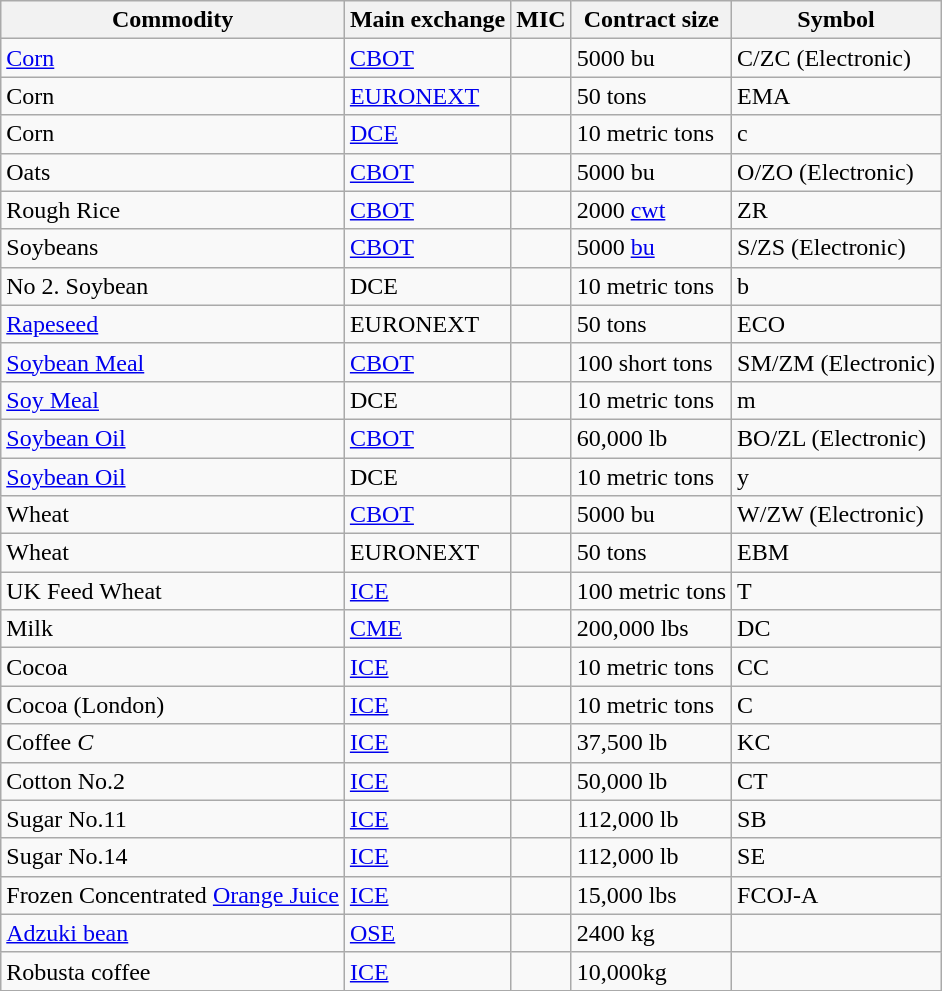<table class="wikitable sortable">
<tr>
<th>Commodity</th>
<th>Main exchange</th>
<th>MIC</th>
<th>Contract size</th>
<th>Symbol</th>
</tr>
<tr>
<td><a href='#'>Corn</a></td>
<td><a href='#'>CBOT</a></td>
<td></td>
<td>5000 bu</td>
<td>C/ZC (Electronic)</td>
</tr>
<tr>
<td>Corn</td>
<td><a href='#'>EURONEXT</a></td>
<td></td>
<td>50 tons</td>
<td>EMA</td>
</tr>
<tr>
<td>Corn</td>
<td><a href='#'>DCE</a></td>
<td></td>
<td>10 metric tons</td>
<td>c</td>
</tr>
<tr>
<td>Oats</td>
<td><a href='#'>CBOT</a></td>
<td></td>
<td>5000 bu</td>
<td>O/ZO (Electronic)</td>
</tr>
<tr>
<td>Rough Rice</td>
<td><a href='#'>CBOT</a></td>
<td></td>
<td>2000 <a href='#'>cwt</a></td>
<td>ZR</td>
</tr>
<tr>
<td>Soybeans</td>
<td><a href='#'>CBOT</a></td>
<td></td>
<td>5000 <a href='#'>bu</a></td>
<td>S/ZS (Electronic)</td>
</tr>
<tr>
<td>No 2. Soybean</td>
<td>DCE</td>
<td></td>
<td>10 metric tons</td>
<td>b</td>
</tr>
<tr>
<td><a href='#'>Rapeseed</a></td>
<td>EURONEXT</td>
<td></td>
<td>50 tons</td>
<td>ECO</td>
</tr>
<tr>
<td><a href='#'>Soybean Meal</a></td>
<td><a href='#'>CBOT</a></td>
<td></td>
<td>100 short tons</td>
<td>SM/ZM (Electronic)</td>
</tr>
<tr>
<td><a href='#'>Soy Meal</a></td>
<td>DCE</td>
<td></td>
<td>10 metric tons</td>
<td>m</td>
</tr>
<tr>
<td><a href='#'>Soybean Oil</a></td>
<td><a href='#'>CBOT</a></td>
<td></td>
<td>60,000 lb</td>
<td>BO/ZL (Electronic)</td>
</tr>
<tr>
<td><a href='#'>Soybean Oil</a></td>
<td>DCE</td>
<td></td>
<td>10 metric tons</td>
<td>y</td>
</tr>
<tr>
<td>Wheat</td>
<td><a href='#'>CBOT</a></td>
<td></td>
<td>5000 bu</td>
<td>W/ZW (Electronic)</td>
</tr>
<tr>
<td>Wheat</td>
<td>EURONEXT</td>
<td></td>
<td>50 tons</td>
<td>EBM</td>
</tr>
<tr>
<td>UK Feed Wheat</td>
<td><a href='#'>ICE</a></td>
<td></td>
<td>100 metric tons</td>
<td>T</td>
</tr>
<tr>
<td>Milk</td>
<td><a href='#'>CME</a></td>
<td></td>
<td>200,000 lbs</td>
<td>DC</td>
</tr>
<tr>
<td>Cocoa</td>
<td><a href='#'>ICE</a></td>
<td></td>
<td>10 metric tons</td>
<td>CC</td>
</tr>
<tr>
<td>Cocoa (London)</td>
<td><a href='#'>ICE</a></td>
<td></td>
<td>10 metric tons</td>
<td>C</td>
</tr>
<tr>
<td>Coffee <em>C</em></td>
<td><a href='#'>ICE</a></td>
<td></td>
<td>37,500 lb</td>
<td>KC</td>
</tr>
<tr>
<td>Cotton No.2</td>
<td><a href='#'>ICE</a></td>
<td></td>
<td>50,000 lb</td>
<td>CT</td>
</tr>
<tr>
<td>Sugar No.11</td>
<td><a href='#'>ICE</a></td>
<td></td>
<td>112,000 lb</td>
<td>SB</td>
</tr>
<tr>
<td>Sugar No.14</td>
<td><a href='#'>ICE</a></td>
<td></td>
<td>112,000 lb</td>
<td>SE</td>
</tr>
<tr>
<td>Frozen Concentrated <a href='#'>Orange Juice</a></td>
<td><a href='#'>ICE</a></td>
<td></td>
<td>15,000 lbs</td>
<td>FCOJ-A</td>
</tr>
<tr>
<td><a href='#'>Adzuki bean</a></td>
<td><a href='#'>OSE</a></td>
<td></td>
<td>2400 kg</td>
<td></td>
</tr>
<tr>
<td>Robusta coffee</td>
<td><a href='#'>ICE</a></td>
<td></td>
<td>10,000kg</td>
<td></td>
</tr>
<tr>
</tr>
</table>
